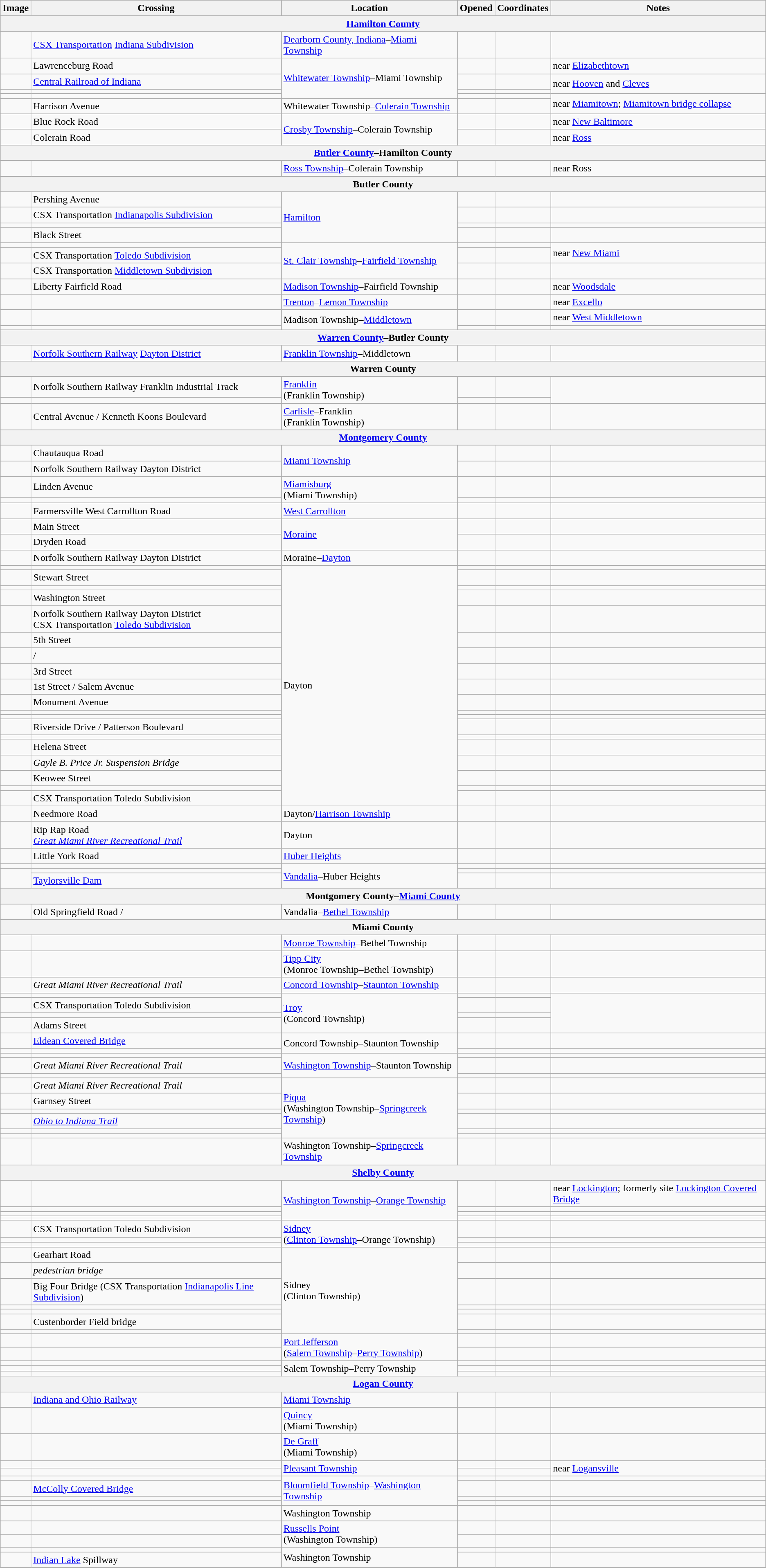<table class="wikitable">
<tr>
<th>Image</th>
<th>Crossing</th>
<th>Location</th>
<th>Opened</th>
<th>Coordinates</th>
<th>Notes</th>
</tr>
<tr>
<th colspan="6"><a href='#'>Hamilton County</a></th>
</tr>
<tr>
<td></td>
<td><a href='#'>CSX Transportation</a> <a href='#'>Indiana Subdivision</a></td>
<td><a href='#'>Dearborn County, Indiana</a>–<a href='#'>Miami Township</a></td>
<td></td>
<td></td>
<td></td>
</tr>
<tr>
<td></td>
<td>Lawrenceburg Road</td>
<td rowspan="4"><a href='#'>Whitewater Township</a>–Miami Township</td>
<td></td>
<td></td>
<td>near <a href='#'>Elizabethtown</a></td>
</tr>
<tr>
<td></td>
<td><a href='#'>Central Railroad of Indiana</a></td>
<td></td>
<td></td>
<td rowspan="2">near <a href='#'>Hooven</a> and <a href='#'>Cleves</a></td>
</tr>
<tr>
<td></td>
<td></td>
<td></td>
<td></td>
</tr>
<tr>
<td></td>
<td></td>
<td></td>
<td></td>
<td rowspan="2">near <a href='#'>Miamitown</a>; <a href='#'>Miamitown bridge collapse</a></td>
</tr>
<tr>
<td></td>
<td>Harrison Avenue</td>
<td>Whitewater Township–<a href='#'>Colerain Township</a></td>
<td></td>
<td></td>
</tr>
<tr>
<td></td>
<td>Blue Rock Road</td>
<td rowspan="2"><a href='#'>Crosby Township</a>–Colerain Township</td>
<td></td>
<td></td>
<td>near <a href='#'>New Baltimore</a></td>
</tr>
<tr>
<td></td>
<td>Colerain Road</td>
<td></td>
<td></td>
<td>near <a href='#'>Ross</a></td>
</tr>
<tr>
<th colspan="6"><a href='#'>Butler County</a>–Hamilton County</th>
</tr>
<tr>
<td></td>
<td></td>
<td><a href='#'>Ross Township</a>–Colerain Township</td>
<td></td>
<td></td>
<td>near Ross</td>
</tr>
<tr>
<th colspan="6">Butler County</th>
</tr>
<tr>
<td></td>
<td>Pershing Avenue</td>
<td rowspan="4"><a href='#'>Hamilton</a></td>
<td></td>
<td></td>
<td></td>
</tr>
<tr>
<td></td>
<td>CSX Transportation <a href='#'>Indianapolis Subdivision</a></td>
<td></td>
<td></td>
<td></td>
</tr>
<tr>
<td></td>
<td></td>
<td></td>
<td></td>
<td></td>
</tr>
<tr>
<td></td>
<td>Black Street</td>
<td></td>
<td></td>
<td></td>
</tr>
<tr>
<td></td>
<td></td>
<td rowspan="3"><a href='#'>St. Clair Township</a>–<a href='#'>Fairfield Township</a></td>
<td></td>
<td></td>
<td rowspan="2">near <a href='#'>New Miami</a></td>
</tr>
<tr>
<td></td>
<td>CSX Transportation <a href='#'>Toledo Subdivision</a></td>
<td></td>
<td></td>
</tr>
<tr>
<td></td>
<td>CSX Transportation <a href='#'>Middletown Subdivision</a></td>
<td></td>
<td></td>
<td></td>
</tr>
<tr>
<td></td>
<td>Liberty Fairfield Road</td>
<td><a href='#'>Madison Township</a>–Fairfield Township</td>
<td></td>
<td></td>
<td>near <a href='#'>Woodsdale</a></td>
</tr>
<tr>
<td></td>
<td></td>
<td><a href='#'>Trenton</a>–<a href='#'>Lemon Township</a></td>
<td></td>
<td></td>
<td>near <a href='#'>Excello</a></td>
</tr>
<tr>
<td></td>
<td></td>
<td rowspan="2">Madison Township–<a href='#'>Middletown</a></td>
<td></td>
<td></td>
<td>near <a href='#'>West Middletown</a></td>
</tr>
<tr>
<td></td>
<td></td>
<td></td>
<td></td>
<td></td>
</tr>
<tr>
<th colspan="6"><a href='#'>Warren County</a>–Butler County</th>
</tr>
<tr>
<td></td>
<td><a href='#'>Norfolk Southern Railway</a> <a href='#'>Dayton District</a></td>
<td><a href='#'>Franklin Township</a>–Middletown</td>
<td></td>
<td></td>
<td></td>
</tr>
<tr>
<th colspan="6">Warren County</th>
</tr>
<tr>
<td></td>
<td>Norfolk Southern Railway Franklin Industrial Track</td>
<td rowspan="2"><a href='#'>Franklin</a><br>(Franklin Township)</td>
<td></td>
<td></td>
<td rowspan="2"></td>
</tr>
<tr>
<td></td>
<td></td>
<td></td>
<td></td>
</tr>
<tr>
<td></td>
<td>Central Avenue / Kenneth Koons Boulevard</td>
<td><a href='#'>Carlisle</a>–Franklin<br>(Franklin Township)</td>
<td></td>
<td></td>
<td></td>
</tr>
<tr>
<th colspan="6"><a href='#'>Montgomery County</a></th>
</tr>
<tr>
<td></td>
<td>Chautauqua Road</td>
<td rowspan="2"><a href='#'>Miami Township</a></td>
<td></td>
<td></td>
<td></td>
</tr>
<tr>
<td></td>
<td>Norfolk Southern Railway Dayton District</td>
<td></td>
<td></td>
<td></td>
</tr>
<tr>
<td></td>
<td>Linden Avenue</td>
<td rowspan="2"><a href='#'>Miamisburg</a><br>(Miami Township)</td>
<td></td>
<td></td>
<td></td>
</tr>
<tr>
<td></td>
<td></td>
<td></td>
<td></td>
<td></td>
</tr>
<tr>
<td></td>
<td>Farmersville West Carrollton Road</td>
<td><a href='#'>West Carrollton</a></td>
<td></td>
<td></td>
<td></td>
</tr>
<tr>
<td></td>
<td>Main Street</td>
<td rowspan="2"><a href='#'>Moraine</a></td>
<td></td>
<td></td>
<td></td>
</tr>
<tr>
<td></td>
<td>Dryden Road</td>
<td></td>
<td></td>
<td></td>
</tr>
<tr>
<td></td>
<td>Norfolk Southern Railway Dayton District</td>
<td>Moraine–<a href='#'>Dayton</a></td>
<td></td>
<td></td>
<td></td>
</tr>
<tr>
<td></td>
<td></td>
<td rowspan="19">Dayton</td>
<td></td>
<td></td>
<td></td>
</tr>
<tr>
<td></td>
<td>Stewart Street</td>
<td></td>
<td></td>
<td></td>
</tr>
<tr>
<td></td>
<td></td>
<td></td>
<td></td>
<td></td>
</tr>
<tr>
<td></td>
<td>Washington Street</td>
<td></td>
<td></td>
<td></td>
</tr>
<tr>
<td></td>
<td>Norfolk Southern Railway Dayton District<br>CSX Transportation <a href='#'>Toledo Subdivision</a></td>
<td></td>
<td></td>
<td></td>
</tr>
<tr>
<td></td>
<td>5th Street</td>
<td></td>
<td></td>
<td></td>
</tr>
<tr>
<td></td>
<td>/</td>
<td></td>
<td></td>
<td></td>
</tr>
<tr>
<td></td>
<td>3rd Street</td>
<td></td>
<td></td>
<td></td>
</tr>
<tr>
<td></td>
<td>1st Street / Salem Avenue</td>
<td></td>
<td></td>
<td></td>
</tr>
<tr>
<td></td>
<td>Monument Avenue</td>
<td></td>
<td></td>
<td></td>
</tr>
<tr>
<td></td>
<td></td>
<td></td>
<td></td>
<td></td>
</tr>
<tr>
<td></td>
<td></td>
<td></td>
<td></td>
<td></td>
</tr>
<tr>
<td></td>
<td>Riverside Drive / Patterson Boulevard</td>
<td></td>
<td></td>
<td></td>
</tr>
<tr>
<td></td>
<td></td>
<td></td>
<td></td>
<td></td>
</tr>
<tr>
<td></td>
<td>Helena Street</td>
<td></td>
<td></td>
<td></td>
</tr>
<tr>
<td></td>
<td><em>Gayle B. Price Jr. Suspension Bridge</em></td>
<td></td>
<td></td>
<td></td>
</tr>
<tr>
<td></td>
<td>Keowee Street</td>
<td></td>
<td></td>
<td></td>
</tr>
<tr>
<td></td>
<td></td>
<td></td>
<td></td>
<td></td>
</tr>
<tr>
<td></td>
<td>CSX Transportation Toledo Subdivision</td>
<td></td>
<td></td>
<td></td>
</tr>
<tr>
<td></td>
<td>Needmore Road</td>
<td>Dayton/<a href='#'>Harrison Township</a></td>
<td></td>
<td></td>
<td></td>
</tr>
<tr>
<td></td>
<td>Rip Rap Road<br><em><a href='#'>Great Miami River Recreational Trail</a></em></td>
<td>Dayton</td>
<td></td>
<td></td>
<td></td>
</tr>
<tr>
<td></td>
<td>Little York Road</td>
<td><a href='#'>Huber Heights</a></td>
<td></td>
<td></td>
<td></td>
</tr>
<tr>
<td></td>
<td></td>
<td rowspan="3"><a href='#'>Vandalia</a>–Huber Heights</td>
<td></td>
<td></td>
<td></td>
</tr>
<tr>
<td rowspan="2"></td>
<td></td>
<td></td>
<td></td>
<td></td>
</tr>
<tr>
<td><a href='#'>Taylorsville Dam</a></td>
<td></td>
<td></td>
<td></td>
</tr>
<tr>
<th colspan="6">Montgomery County–<a href='#'>Miami County</a></th>
</tr>
<tr>
<td></td>
<td>Old Springfield Road /</td>
<td>Vandalia–<a href='#'>Bethel Township</a></td>
<td></td>
<td></td>
<td></td>
</tr>
<tr>
<th colspan="6">Miami County</th>
</tr>
<tr>
<td></td>
<td></td>
<td><a href='#'>Monroe Township</a>–Bethel Township</td>
<td></td>
<td></td>
<td></td>
</tr>
<tr>
<td></td>
<td></td>
<td><a href='#'>Tipp City</a><br>(Monroe Township–Bethel Township)</td>
<td></td>
<td></td>
<td></td>
</tr>
<tr>
<td></td>
<td><em>Great Miami River Recreational Trail</em></td>
<td><a href='#'>Concord Township</a>–<a href='#'>Staunton Township</a></td>
<td></td>
<td></td>
<td></td>
</tr>
<tr>
<td></td>
<td></td>
<td rowspan="4"><a href='#'>Troy</a><br>(Concord Township)</td>
<td></td>
<td></td>
<td rowspan="4"></td>
</tr>
<tr>
<td></td>
<td>CSX Transportation Toledo Subdivision</td>
<td></td>
<td></td>
</tr>
<tr>
<td></td>
<td></td>
<td></td>
<td></td>
</tr>
<tr>
<td></td>
<td>Adams Street</td>
<td></td>
<td></td>
</tr>
<tr>
<td></td>
<td><a href='#'>Eldean Covered Bridge</a></td>
<td rowspan="2">Concord Township–Staunton Township</td>
<td></td>
<td></td>
<td></td>
</tr>
<tr>
<td></td>
<td></td>
<td></td>
<td></td>
<td></td>
</tr>
<tr>
<td></td>
<td></td>
<td rowspan="3"><a href='#'>Washington Township</a>–Staunton Township</td>
<td></td>
<td></td>
<td></td>
</tr>
<tr>
<td></td>
<td><em>Great Miami River Recreational Trail</em></td>
<td></td>
<td></td>
<td></td>
</tr>
<tr>
<td></td>
<td></td>
<td></td>
<td></td>
<td></td>
</tr>
<tr>
<td></td>
<td><em>Great Miami River Recreational Trail</em></td>
<td rowspan="6"><a href='#'>Piqua</a><br>(Washington Township–<a href='#'>Springcreek Township</a>)</td>
<td></td>
<td></td>
<td></td>
</tr>
<tr>
<td></td>
<td>Garnsey Street</td>
<td></td>
<td></td>
<td></td>
</tr>
<tr>
<td></td>
<td></td>
<td></td>
<td></td>
<td></td>
</tr>
<tr>
<td></td>
<td><em><a href='#'>Ohio to Indiana Trail</a></em></td>
<td></td>
<td></td>
<td></td>
</tr>
<tr>
<td></td>
<td></td>
<td></td>
<td></td>
<td></td>
</tr>
<tr>
<td></td>
<td></td>
<td></td>
<td></td>
<td></td>
</tr>
<tr>
<td></td>
<td></td>
<td>Washington Township–<a href='#'>Springcreek Township</a></td>
<td></td>
<td></td>
<td></td>
</tr>
<tr>
<th colspan="6"><a href='#'>Shelby County</a></th>
</tr>
<tr>
<td></td>
<td></td>
<td rowspan="4"><a href='#'>Washington Township</a>–<a href='#'>Orange Township</a></td>
<td></td>
<td></td>
<td>near <a href='#'>Lockington</a>; formerly site <a href='#'>Lockington Covered Bridge</a></td>
</tr>
<tr>
<td></td>
<td></td>
<td></td>
<td></td>
<td></td>
</tr>
<tr>
<td></td>
<td></td>
<td></td>
<td></td>
<td></td>
</tr>
<tr>
<td></td>
<td></td>
<td></td>
<td></td>
<td></td>
</tr>
<tr>
<td></td>
<td>CSX Transportation Toledo Subdivision</td>
<td rowspan="3"><a href='#'>Sidney</a><br>(<a href='#'>Clinton Township</a>–Orange Township)</td>
<td></td>
<td></td>
<td></td>
</tr>
<tr>
<td></td>
<td></td>
<td></td>
<td></td>
<td></td>
</tr>
<tr>
<td></td>
<td></td>
<td></td>
<td></td>
<td></td>
</tr>
<tr>
<td></td>
<td>Gearhart Road</td>
<td rowspan="7">Sidney<br>(Clinton Township)</td>
<td></td>
<td></td>
<td></td>
</tr>
<tr>
<td></td>
<td><em>pedestrian bridge</em></td>
<td></td>
<td></td>
<td></td>
</tr>
<tr>
<td></td>
<td>Big Four Bridge (CSX Transportation <a href='#'>Indianapolis Line Subdivision</a>)</td>
<td></td>
<td></td>
<td></td>
</tr>
<tr>
<td></td>
<td></td>
<td></td>
<td></td>
<td></td>
</tr>
<tr>
<td></td>
<td></td>
<td></td>
<td></td>
<td></td>
</tr>
<tr>
<td></td>
<td>Custenborder Field bridge</td>
<td></td>
<td></td>
<td></td>
</tr>
<tr>
<td></td>
<td></td>
<td></td>
<td></td>
<td></td>
</tr>
<tr>
<td></td>
<td></td>
<td rowspan="2"><a href='#'>Port Jefferson</a><br>(<a href='#'>Salem Township</a>–<a href='#'>Perry Township</a>)</td>
<td></td>
<td></td>
<td></td>
</tr>
<tr>
<td></td>
<td></td>
<td></td>
<td></td>
<td></td>
</tr>
<tr>
<td></td>
<td></td>
<td rowspan="3">Salem Township–Perry Township</td>
<td></td>
<td></td>
<td></td>
</tr>
<tr>
<td></td>
<td></td>
<td></td>
<td></td>
<td></td>
</tr>
<tr>
<td></td>
<td></td>
<td></td>
<td></td>
<td></td>
</tr>
<tr>
<th colspan="6"><a href='#'>Logan County</a></th>
</tr>
<tr>
<td></td>
<td><a href='#'>Indiana and Ohio Railway</a></td>
<td><a href='#'>Miami Township</a></td>
<td></td>
<td></td>
<td></td>
</tr>
<tr>
<td></td>
<td></td>
<td><a href='#'>Quincy</a><br>(Miami Township)</td>
<td></td>
<td></td>
<td></td>
</tr>
<tr>
<td></td>
<td></td>
<td><a href='#'>De Graff</a><br>(Miami Township)</td>
<td></td>
<td></td>
<td></td>
</tr>
<tr>
<td></td>
<td></td>
<td rowspan="2"><a href='#'>Pleasant Township</a></td>
<td></td>
<td></td>
<td rowspan="2">near <a href='#'>Logansville</a></td>
</tr>
<tr>
<td></td>
<td></td>
<td></td>
<td></td>
</tr>
<tr>
<td></td>
<td></td>
<td rowspan="4"><a href='#'>Bloomfield Township</a>–<a href='#'>Washington Township</a></td>
<td></td>
<td></td>
<td></td>
</tr>
<tr>
<td></td>
<td><a href='#'>McColly Covered Bridge</a></td>
<td></td>
<td></td>
<td></td>
</tr>
<tr>
<td></td>
<td></td>
<td></td>
<td></td>
<td></td>
</tr>
<tr>
<td></td>
<td></td>
<td></td>
<td></td>
<td></td>
</tr>
<tr>
<td></td>
<td></td>
<td>Washington Township</td>
<td></td>
<td></td>
<td></td>
</tr>
<tr>
<td></td>
<td></td>
<td rowspan="2"><a href='#'>Russells Point</a><br>(Washington Township)</td>
<td></td>
<td></td>
<td></td>
</tr>
<tr>
<td></td>
<td></td>
<td></td>
<td></td>
<td></td>
</tr>
<tr>
<td></td>
<td></td>
<td rowspan="2">Washington Township</td>
<td></td>
<td></td>
<td></td>
</tr>
<tr>
<td></td>
<td><a href='#'>Indian Lake</a> Spillway</td>
<td></td>
<td></td>
<td></td>
</tr>
</table>
